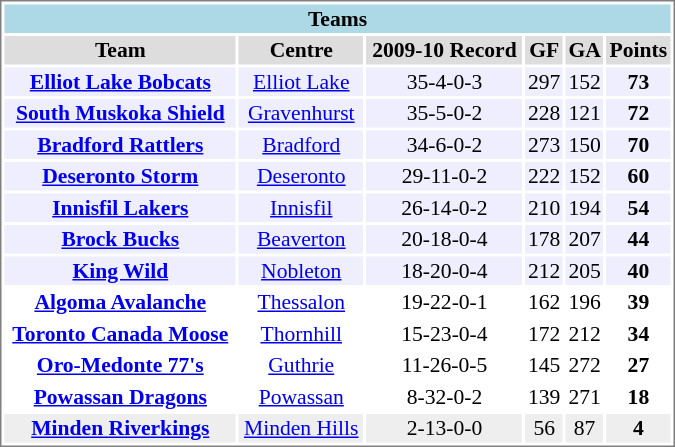<table cellpadding="0">
<tr align="left" style="vertical-align: top">
<td></td>
<td><br><table cellpadding="1" width="450px" style="font-size: 90%; border: 1px solid gray;">
<tr align="center" bgcolor="#ADD8E6">
<td colspan="11"><strong>Teams</strong></td>
</tr>
<tr align="center" bgcolor="#dddddd">
<td><strong>Team</strong></td>
<td><strong>Centre</strong></td>
<td><strong>2009-10 Record</strong></td>
<td><strong>GF</strong></td>
<td><strong>GA</strong></td>
<td><strong>Points</strong></td>
</tr>
<tr align="center" bgcolor="#eeeeff">
<td><strong><a href='#'>Elliot Lake Bobcats</a></strong></td>
<td><a href='#'>Elliot Lake</a></td>
<td>35-4-0-3</td>
<td>297</td>
<td>152</td>
<td><strong>73</strong></td>
</tr>
<tr align="center" bgcolor="#eeeeff">
<td><strong><a href='#'>South Muskoka Shield</a></strong></td>
<td><a href='#'>Gravenhurst</a></td>
<td>35-5-0-2</td>
<td>228</td>
<td>121</td>
<td><strong>72</strong></td>
</tr>
<tr align="center" bgcolor="#eeeeff">
<td><strong><a href='#'>Bradford Rattlers</a></strong></td>
<td><a href='#'>Bradford</a></td>
<td>34-6-0-2</td>
<td>273</td>
<td>150</td>
<td><strong>70</strong></td>
</tr>
<tr align="center" bgcolor="#eeeeff">
<td><strong><a href='#'>Deseronto Storm</a></strong></td>
<td><a href='#'>Deseronto</a></td>
<td>29-11-0-2</td>
<td>222</td>
<td>152</td>
<td><strong>60</strong></td>
</tr>
<tr align="center" bgcolor="#eeeeff">
<td><strong><a href='#'>Innisfil Lakers</a></strong></td>
<td><a href='#'>Innisfil</a></td>
<td>26-14-0-2</td>
<td>210</td>
<td>194</td>
<td><strong>54</strong></td>
</tr>
<tr align="center" bgcolor="#eeeeff">
<td><strong><a href='#'>Brock Bucks</a></strong></td>
<td><a href='#'>Beaverton</a></td>
<td>20-18-0-4</td>
<td>178</td>
<td>207</td>
<td><strong>44</strong></td>
</tr>
<tr align="center" bgcolor="#eeeeff">
<td><strong><a href='#'>King Wild</a></strong></td>
<td><a href='#'>Nobleton</a></td>
<td>18-20-0-4</td>
<td>212</td>
<td>205</td>
<td><strong>40</strong></td>
</tr>
<tr align="center">
<td><strong><a href='#'>Algoma Avalanche</a></strong></td>
<td><a href='#'>Thessalon</a></td>
<td>19-22-0-1</td>
<td>162</td>
<td>196</td>
<td><strong>39</strong></td>
</tr>
<tr align="center">
<td><strong><a href='#'>Toronto Canada Moose</a></strong></td>
<td><a href='#'>Thornhill</a></td>
<td>15-23-0-4</td>
<td>172</td>
<td>212</td>
<td><strong>34</strong></td>
</tr>
<tr align="center">
<td><strong><a href='#'>Oro-Medonte 77's</a></strong></td>
<td><a href='#'>Guthrie</a></td>
<td>11-26-0-5</td>
<td>145</td>
<td>272</td>
<td><strong>27</strong></td>
</tr>
<tr align="center">
<td><strong><a href='#'>Powassan Dragons</a></strong></td>
<td><a href='#'>Powassan</a></td>
<td>8-32-0-2</td>
<td>139</td>
<td>271</td>
<td><strong>18</strong></td>
</tr>
<tr align="center" bgcolor="#eeeeee">
<td><strong><a href='#'>Minden Riverkings</a></strong></td>
<td><a href='#'>Minden Hills</a></td>
<td>2-13-0-0</td>
<td>56</td>
<td>87</td>
<td><strong>4</strong></td>
</tr>
</table>
</td>
</tr>
</table>
